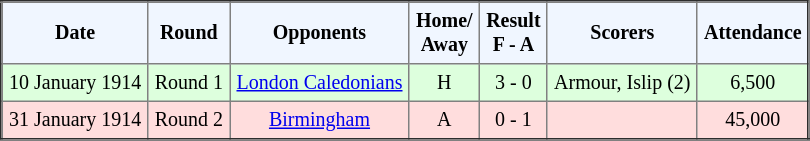<table border="2" cellpadding="4" style="border-collapse:collapse; text-align:center; font-size:smaller;">
<tr style="background:#f0f6ff;">
<th><strong>Date</strong></th>
<th><strong>Round</strong></th>
<th><strong>Opponents</strong></th>
<th><strong>Home/<br>Away</strong></th>
<th><strong>Result<br>F - A</strong></th>
<th><strong>Scorers</strong></th>
<th><strong>Attendance</strong></th>
</tr>
<tr bgcolor="#ddffdd">
<td>10 January 1914</td>
<td>Round 1</td>
<td><a href='#'>London Caledonians</a></td>
<td>H</td>
<td>3 - 0</td>
<td>Armour, Islip (2)</td>
<td>6,500</td>
</tr>
<tr bgcolor="#ffdddd">
<td>31 January 1914</td>
<td>Round 2</td>
<td><a href='#'>Birmingham</a></td>
<td>A</td>
<td>0 - 1</td>
<td></td>
<td>45,000</td>
</tr>
</table>
